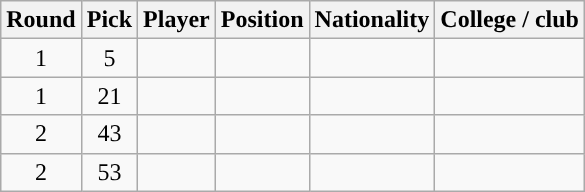<table class="wikitable sortable sortable">
<tr>
<th>Round</th>
<th>Pick</th>
<th>Player</th>
<th>Position</th>
<th>Nationality</th>
<th>College / club</th>
</tr>
<tr style="text-align: center">
<td>1</td>
<td>5</td>
<td></td>
<td></td>
<td></td>
<td></td>
</tr>
<tr style="text-align: center">
<td>1</td>
<td>21</td>
<td></td>
<td></td>
<td></td>
<td></td>
</tr>
<tr style="text-align: center">
<td>2</td>
<td>43</td>
<td></td>
<td></td>
<td></td>
<td></td>
</tr>
<tr style="text-align: center">
<td>2</td>
<td>53</td>
<td></td>
<td></td>
<td></td>
<td></td>
</tr>
</table>
